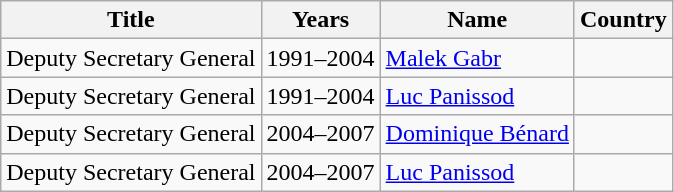<table class="wikitable">
<tr>
<th>Title</th>
<th>Years</th>
<th>Name</th>
<th>Country</th>
</tr>
<tr>
<td>Deputy Secretary General</td>
<td>1991–2004</td>
<td><a href='#'>Malek Gabr</a></td>
<td></td>
</tr>
<tr>
<td>Deputy Secretary General</td>
<td>1991–2004</td>
<td><a href='#'>Luc Panissod</a></td>
<td></td>
</tr>
<tr>
<td>Deputy Secretary General</td>
<td>2004–2007</td>
<td><a href='#'>Dominique Bénard</a></td>
<td></td>
</tr>
<tr>
<td>Deputy Secretary General</td>
<td>2004–2007</td>
<td><a href='#'>Luc Panissod</a></td>
<td></td>
</tr>
</table>
